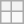<table class="wikitable" style="text-align:center;">
<tr>
<th></th>
<th></th>
</tr>
<tr>
<td></td>
<td></td>
</tr>
</table>
